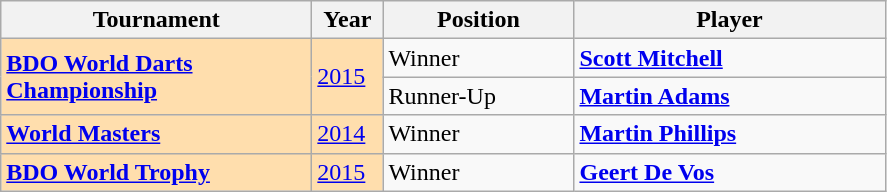<table class="wikitable">
<tr>
<th width=200>Tournament</th>
<th width=40>Year</th>
<th width=120>Position</th>
<th width=200>Player</th>
</tr>
<tr>
<td rowspan="2" style="background:#ffdead;"><strong><a href='#'>BDO World Darts Championship</a></strong></td>
<td rowspan="2" style="background:#ffdead;"><a href='#'>2015</a></td>
<td>Winner</td>
<td> <strong><a href='#'>Scott Mitchell</a></strong></td>
</tr>
<tr>
<td>Runner-Up</td>
<td> <strong><a href='#'>Martin Adams</a></strong></td>
</tr>
<tr>
<td rowspan="1" style="background:#ffdead;"><strong><a href='#'>World Masters</a></strong></td>
<td rowspan="1" style="background:#ffdead;"><a href='#'>2014</a></td>
<td>Winner</td>
<td> <strong><a href='#'>Martin Phillips</a></strong></td>
</tr>
<tr>
<td rowspan="1" style="background:#ffdead;"><strong><a href='#'>BDO World Trophy</a></strong></td>
<td rowspan="1" style="background:#ffdead;"><a href='#'>2015</a></td>
<td>Winner</td>
<td> <strong><a href='#'>Geert De Vos</a></strong></td>
</tr>
</table>
